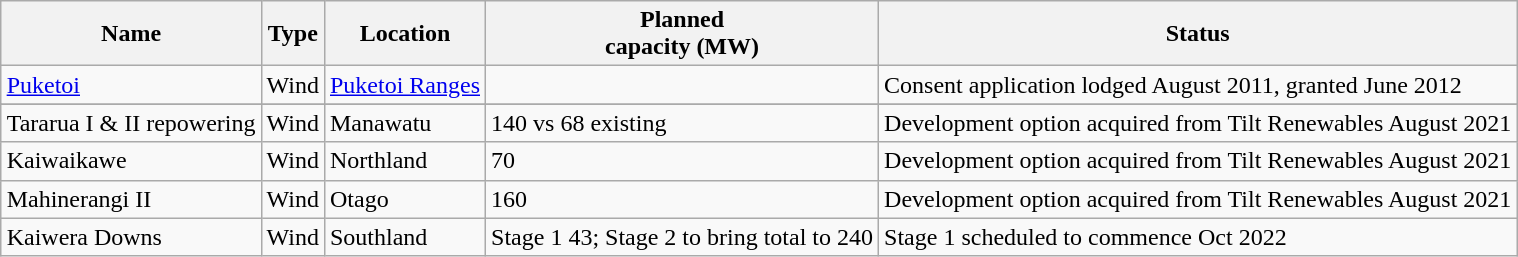<table class="wikitable" style="margin:auto;">
<tr>
<th>Name</th>
<th>Type</th>
<th>Location</th>
<th>Planned <br> capacity (MW)</th>
<th>Status</th>
</tr>
<tr>
<td><a href='#'>Puketoi</a></td>
<td>Wind</td>
<td><a href='#'>Puketoi Ranges</a></td>
<td></td>
<td>Consent application lodged August 2011, granted June 2012</td>
</tr>
<tr>
</tr>
<tr>
<td>Tararua I & II repowering</td>
<td>Wind</td>
<td>Manawatu</td>
<td>140 vs 68 existing</td>
<td>Development option acquired from Tilt Renewables August 2021</td>
</tr>
<tr>
<td>Kaiwaikawe</td>
<td>Wind</td>
<td>Northland</td>
<td>70</td>
<td>Development option acquired from Tilt Renewables August 2021</td>
</tr>
<tr>
<td>Mahinerangi II</td>
<td>Wind</td>
<td>Otago</td>
<td>160</td>
<td>Development option acquired from Tilt Renewables August 2021</td>
</tr>
<tr>
<td>Kaiwera Downs</td>
<td>Wind</td>
<td>Southland</td>
<td>Stage 1 43; Stage 2 to bring total to 240</td>
<td>Stage 1 scheduled to commence Oct 2022</td>
</tr>
</table>
